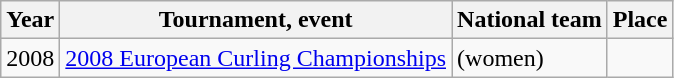<table class="wikitable">
<tr>
<th scope="col">Year</th>
<th scope="col">Tournament, event</th>
<th scope="col">National team</th>
<th scope="col">Place</th>
</tr>
<tr>
<td>2008</td>
<td><a href='#'>2008 European Curling Championships</a></td>
<td> (women)</td>
<td></td>
</tr>
</table>
